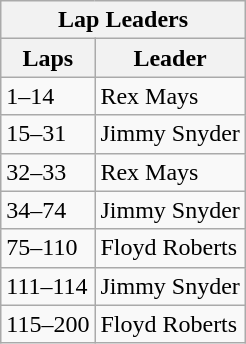<table class="wikitable">
<tr>
<th colspan=2>Lap Leaders</th>
</tr>
<tr>
<th>Laps</th>
<th>Leader</th>
</tr>
<tr>
<td>1–14</td>
<td>Rex Mays</td>
</tr>
<tr>
<td>15–31</td>
<td>Jimmy Snyder</td>
</tr>
<tr>
<td>32–33</td>
<td>Rex Mays</td>
</tr>
<tr>
<td>34–74</td>
<td>Jimmy Snyder</td>
</tr>
<tr>
<td>75–110</td>
<td>Floyd Roberts</td>
</tr>
<tr>
<td>111–114</td>
<td>Jimmy Snyder</td>
</tr>
<tr>
<td>115–200</td>
<td>Floyd Roberts</td>
</tr>
</table>
